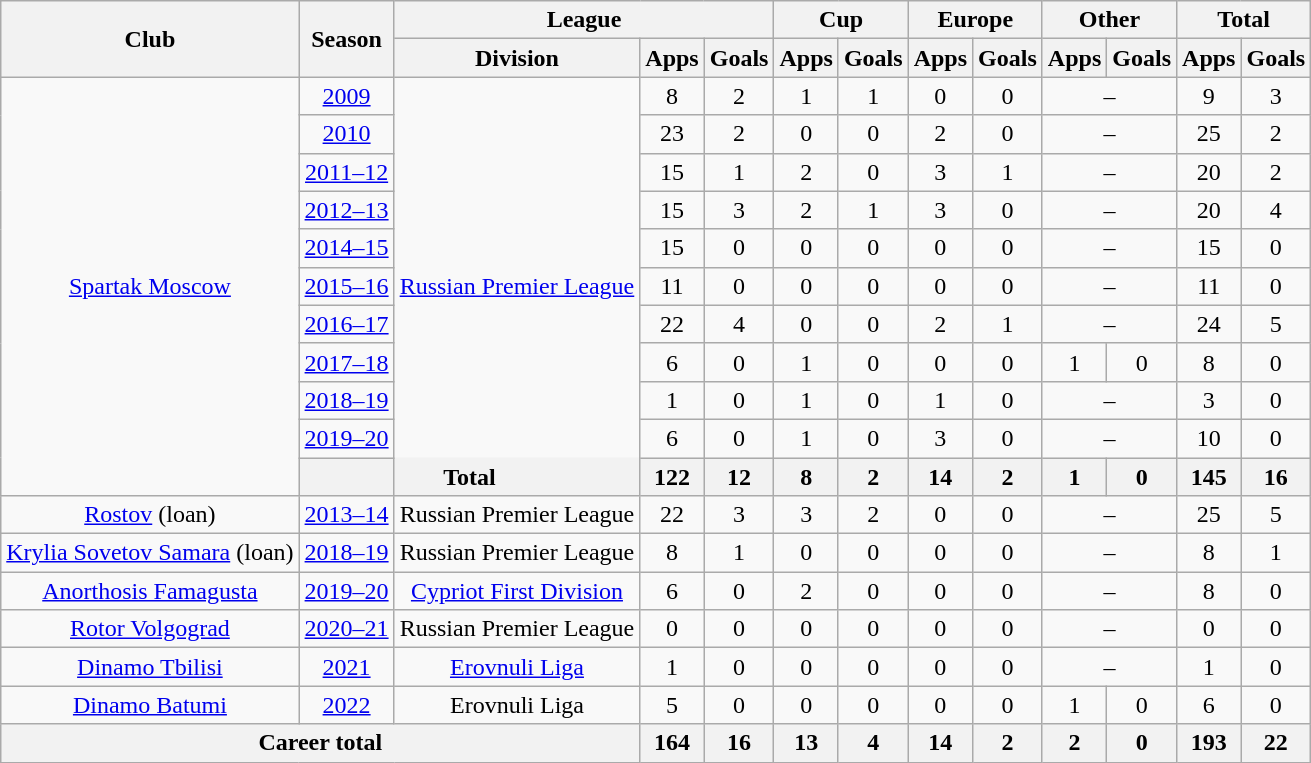<table class="wikitable" style="text-align:center">
<tr>
<th rowspan="2">Club</th>
<th rowspan="2">Season</th>
<th colspan="3">League</th>
<th colspan="2">Cup</th>
<th colspan="2">Europe</th>
<th colspan="2">Other</th>
<th colspan="2">Total</th>
</tr>
<tr>
<th>Division</th>
<th>Apps</th>
<th>Goals</th>
<th>Apps</th>
<th>Goals</th>
<th>Apps</th>
<th>Goals</th>
<th>Apps</th>
<th>Goals</th>
<th>Apps</th>
<th>Goals</th>
</tr>
<tr>
<td rowspan="11"><a href='#'>Spartak Moscow</a></td>
<td><a href='#'>2009</a></td>
<td rowspan="11"><a href='#'>Russian Premier League</a></td>
<td>8</td>
<td>2</td>
<td>1</td>
<td>1</td>
<td>0</td>
<td>0</td>
<td colspan="2">–</td>
<td>9</td>
<td>3</td>
</tr>
<tr>
<td><a href='#'>2010</a></td>
<td>23</td>
<td>2</td>
<td>0</td>
<td>0</td>
<td>2</td>
<td>0</td>
<td colspan="2">–</td>
<td>25</td>
<td>2</td>
</tr>
<tr>
<td><a href='#'>2011–12</a></td>
<td>15</td>
<td>1</td>
<td>2</td>
<td>0</td>
<td>3</td>
<td>1</td>
<td colspan="2">–</td>
<td>20</td>
<td>2</td>
</tr>
<tr>
<td><a href='#'>2012–13</a></td>
<td>15</td>
<td>3</td>
<td>2</td>
<td>1</td>
<td>3</td>
<td>0</td>
<td colspan="2">–</td>
<td>20</td>
<td>4</td>
</tr>
<tr>
<td><a href='#'>2014–15</a></td>
<td>15</td>
<td>0</td>
<td>0</td>
<td>0</td>
<td>0</td>
<td>0</td>
<td colspan="2">–</td>
<td>15</td>
<td>0</td>
</tr>
<tr>
<td><a href='#'>2015–16</a></td>
<td>11</td>
<td>0</td>
<td>0</td>
<td>0</td>
<td>0</td>
<td>0</td>
<td colspan="2">–</td>
<td>11</td>
<td>0</td>
</tr>
<tr>
<td><a href='#'>2016–17</a></td>
<td>22</td>
<td>4</td>
<td>0</td>
<td>0</td>
<td>2</td>
<td>1</td>
<td colspan="2">–</td>
<td>24</td>
<td>5</td>
</tr>
<tr>
<td><a href='#'>2017–18</a></td>
<td>6</td>
<td>0</td>
<td>1</td>
<td>0</td>
<td>0</td>
<td>0</td>
<td>1</td>
<td>0</td>
<td>8</td>
<td>0</td>
</tr>
<tr>
<td><a href='#'>2018–19</a></td>
<td>1</td>
<td>0</td>
<td>1</td>
<td>0</td>
<td>1</td>
<td>0</td>
<td colspan="2">–</td>
<td>3</td>
<td>0</td>
</tr>
<tr>
<td><a href='#'>2019–20</a></td>
<td>6</td>
<td>0</td>
<td>1</td>
<td>0</td>
<td>3</td>
<td>0</td>
<td colspan="2">–</td>
<td>10</td>
<td>0</td>
</tr>
<tr>
<th colspan="2">Total</th>
<th>122</th>
<th>12</th>
<th>8</th>
<th>2</th>
<th>14</th>
<th>2</th>
<th>1</th>
<th>0</th>
<th>145</th>
<th>16</th>
</tr>
<tr>
<td><a href='#'>Rostov</a> (loan)</td>
<td><a href='#'>2013–14</a></td>
<td>Russian Premier League</td>
<td>22</td>
<td>3</td>
<td>3</td>
<td>2</td>
<td>0</td>
<td>0</td>
<td colspan="2">–</td>
<td>25</td>
<td>5</td>
</tr>
<tr>
<td><a href='#'>Krylia Sovetov Samara</a> (loan)</td>
<td><a href='#'>2018–19</a></td>
<td>Russian Premier League</td>
<td>8</td>
<td>1</td>
<td>0</td>
<td>0</td>
<td>0</td>
<td>0</td>
<td colspan="2">–</td>
<td>8</td>
<td>1</td>
</tr>
<tr>
<td><a href='#'>Anorthosis Famagusta</a></td>
<td><a href='#'>2019–20</a></td>
<td><a href='#'>Cypriot First Division</a></td>
<td>6</td>
<td>0</td>
<td>2</td>
<td>0</td>
<td>0</td>
<td>0</td>
<td colspan="2">–</td>
<td>8</td>
<td>0</td>
</tr>
<tr>
<td><a href='#'>Rotor Volgograd</a></td>
<td><a href='#'>2020–21</a></td>
<td>Russian Premier League</td>
<td>0</td>
<td>0</td>
<td>0</td>
<td>0</td>
<td>0</td>
<td>0</td>
<td colspan="2">–</td>
<td>0</td>
<td>0</td>
</tr>
<tr>
<td><a href='#'>Dinamo Tbilisi</a></td>
<td><a href='#'>2021</a></td>
<td><a href='#'>Erovnuli Liga</a></td>
<td>1</td>
<td>0</td>
<td>0</td>
<td>0</td>
<td>0</td>
<td>0</td>
<td colspan="2">–</td>
<td>1</td>
<td>0</td>
</tr>
<tr>
<td><a href='#'>Dinamo Batumi</a></td>
<td><a href='#'>2022</a></td>
<td>Erovnuli Liga</td>
<td>5</td>
<td>0</td>
<td>0</td>
<td>0</td>
<td>0</td>
<td>0</td>
<td>1</td>
<td>0</td>
<td>6</td>
<td>0</td>
</tr>
<tr>
<th colspan="3">Career total</th>
<th>164</th>
<th>16</th>
<th>13</th>
<th>4</th>
<th>14</th>
<th>2</th>
<th>2</th>
<th>0</th>
<th>193</th>
<th>22</th>
</tr>
</table>
